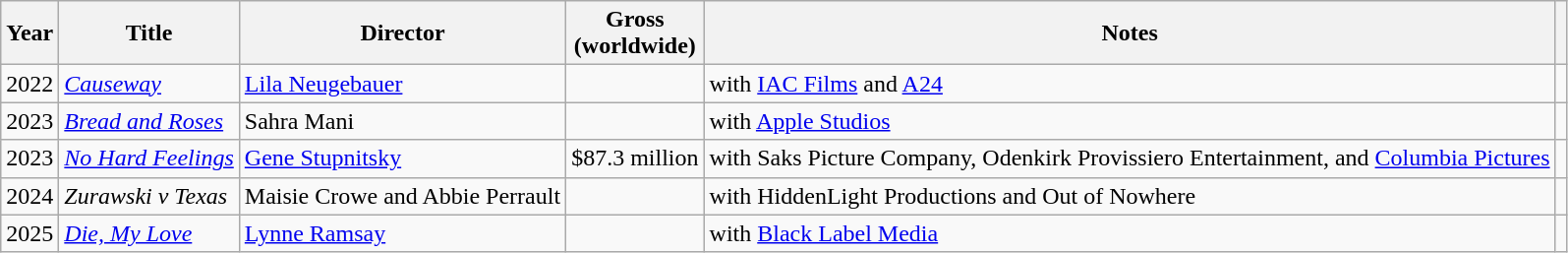<table class="wikitable sortable">
<tr>
<th>Year</th>
<th>Title</th>
<th>Director</th>
<th>Gross<br>(worldwide)</th>
<th class="unsortable">Notes</th>
<th class="unsortable"></th>
</tr>
<tr>
<td>2022</td>
<td><em><a href='#'>Causeway</a></em></td>
<td><a href='#'>Lila Neugebauer</a></td>
<td></td>
<td>with <a href='#'>IAC Films</a> and <a href='#'>A24</a></td>
<td></td>
</tr>
<tr>
<td>2023</td>
<td><em><a href='#'>Bread and Roses</a></em></td>
<td>Sahra Mani</td>
<td></td>
<td>with <a href='#'>Apple Studios</a></td>
<td></td>
</tr>
<tr>
<td>2023</td>
<td><em><a href='#'>No Hard Feelings</a></em></td>
<td><a href='#'>Gene Stupnitsky</a></td>
<td>$87.3 million</td>
<td>with Saks Picture Company, Odenkirk Provissiero Entertainment, and <a href='#'>Columbia Pictures</a></td>
<td></td>
</tr>
<tr>
<td>2024</td>
<td><em>Zurawski v Texas</em></td>
<td>Maisie Crowe and Abbie Perrault</td>
<td></td>
<td>with HiddenLight Productions and Out of Nowhere</td>
<td></td>
</tr>
<tr>
<td>2025</td>
<td><em><a href='#'>Die, My Love</a></em></td>
<td><a href='#'>Lynne Ramsay</a></td>
<td></td>
<td>with <a href='#'>Black Label Media</a></td>
<td></td>
</tr>
</table>
